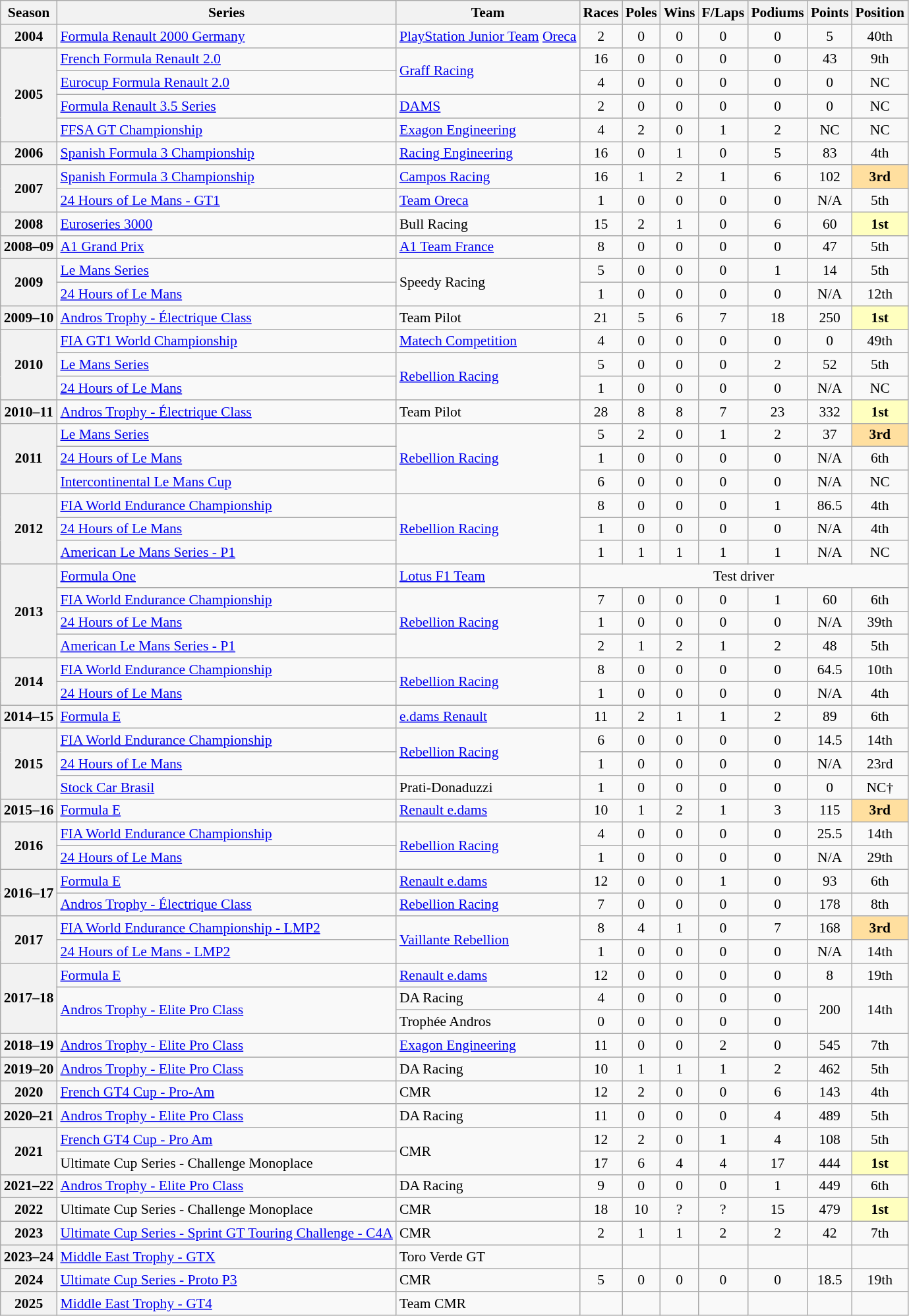<table class="wikitable" style="font-size: 90%; text-align:center">
<tr>
<th>Season</th>
<th>Series</th>
<th>Team</th>
<th>Races</th>
<th>Poles</th>
<th>Wins</th>
<th>F/Laps</th>
<th>Podiums</th>
<th>Points</th>
<th>Position</th>
</tr>
<tr>
<th>2004</th>
<td align=left><a href='#'>Formula Renault 2000 Germany</a></td>
<td align=left><a href='#'>PlayStation Junior Team</a> <a href='#'>Oreca</a></td>
<td>2</td>
<td>0</td>
<td>0</td>
<td>0</td>
<td>0</td>
<td>5</td>
<td>40th</td>
</tr>
<tr>
<th rowspan=4>2005</th>
<td align=left><a href='#'>French Formula Renault 2.0</a></td>
<td align=left rowspan=2><a href='#'>Graff Racing</a></td>
<td>16</td>
<td>0</td>
<td>0</td>
<td>0</td>
<td>0</td>
<td>43</td>
<td>9th</td>
</tr>
<tr>
<td align=left><a href='#'>Eurocup Formula Renault 2.0</a></td>
<td>4</td>
<td>0</td>
<td>0</td>
<td>0</td>
<td>0</td>
<td>0</td>
<td>NC</td>
</tr>
<tr>
<td align=left><a href='#'>Formula Renault 3.5 Series</a></td>
<td align=left><a href='#'>DAMS</a></td>
<td>2</td>
<td>0</td>
<td>0</td>
<td>0</td>
<td>0</td>
<td>0</td>
<td>NC</td>
</tr>
<tr>
<td align=left><a href='#'>FFSA GT Championship</a></td>
<td align=left><a href='#'>Exagon Engineering</a></td>
<td>4</td>
<td>2</td>
<td>0</td>
<td>1</td>
<td>2</td>
<td>NC</td>
<td>NC</td>
</tr>
<tr>
<th>2006</th>
<td align=left><a href='#'>Spanish Formula 3 Championship</a></td>
<td align=left><a href='#'>Racing Engineering</a></td>
<td>16</td>
<td>0</td>
<td>1</td>
<td>0</td>
<td>5</td>
<td>83</td>
<td>4th</td>
</tr>
<tr>
<th rowspan=2>2007</th>
<td align=left><a href='#'>Spanish Formula 3 Championship</a></td>
<td align=left><a href='#'>Campos Racing</a></td>
<td>16</td>
<td>1</td>
<td>2</td>
<td>1</td>
<td>6</td>
<td>102</td>
<td style="background:#FFDF9F;"><strong>3rd</strong></td>
</tr>
<tr>
<td align=left><a href='#'>24 Hours of Le Mans - GT1</a></td>
<td align=left><a href='#'>Team Oreca</a></td>
<td>1</td>
<td>0</td>
<td>0</td>
<td>0</td>
<td>0</td>
<td>N/A</td>
<td>5th</td>
</tr>
<tr>
<th>2008</th>
<td align=left><a href='#'>Euroseries 3000</a></td>
<td align=left>Bull Racing</td>
<td>15</td>
<td>2</td>
<td>1</td>
<td>0</td>
<td>6</td>
<td>60</td>
<td style="background:#FFFFBF;"><strong>1st</strong></td>
</tr>
<tr>
<th>2008–09</th>
<td align=left><a href='#'>A1 Grand Prix</a></td>
<td align=left><a href='#'>A1 Team France</a></td>
<td>8</td>
<td>0</td>
<td>0</td>
<td>0</td>
<td>0</td>
<td>47</td>
<td>5th</td>
</tr>
<tr>
<th rowspan=2>2009</th>
<td align=left><a href='#'>Le Mans Series</a></td>
<td align=left rowspan=2>Speedy Racing</td>
<td>5</td>
<td>0</td>
<td>0</td>
<td>0</td>
<td>1</td>
<td>14</td>
<td>5th</td>
</tr>
<tr>
<td align=left><a href='#'>24 Hours of Le Mans</a></td>
<td>1</td>
<td>0</td>
<td>0</td>
<td>0</td>
<td>0</td>
<td>N/A</td>
<td>12th</td>
</tr>
<tr>
<th>2009–10</th>
<td align=left><a href='#'>Andros Trophy - Électrique Class</a></td>
<td align=left>Team Pilot</td>
<td>21</td>
<td>5</td>
<td>6</td>
<td>7</td>
<td>18</td>
<td>250</td>
<td style="background:#FFFFBF;"><strong>1st</strong></td>
</tr>
<tr>
<th rowspan=3>2010</th>
<td align=left><a href='#'>FIA GT1 World Championship</a></td>
<td align=left><a href='#'>Matech Competition</a></td>
<td>4</td>
<td>0</td>
<td>0</td>
<td>0</td>
<td>0</td>
<td>0</td>
<td>49th</td>
</tr>
<tr>
<td align=left><a href='#'>Le Mans Series</a></td>
<td align=left rowspan=2><a href='#'>Rebellion Racing</a></td>
<td>5</td>
<td>0</td>
<td>0</td>
<td>0</td>
<td>2</td>
<td>52</td>
<td>5th</td>
</tr>
<tr>
<td align=left><a href='#'>24 Hours of Le Mans</a></td>
<td>1</td>
<td>0</td>
<td>0</td>
<td>0</td>
<td>0</td>
<td>N/A</td>
<td>NC</td>
</tr>
<tr>
<th>2010–11</th>
<td align=left><a href='#'>Andros Trophy - Électrique Class</a></td>
<td align=left>Team Pilot</td>
<td>28</td>
<td>8</td>
<td>8</td>
<td>7</td>
<td>23</td>
<td>332</td>
<td style="background:#FFFFBF;"><strong>1st</strong></td>
</tr>
<tr>
<th rowspan=3>2011</th>
<td align=left><a href='#'>Le Mans Series</a></td>
<td align=left rowspan=3><a href='#'>Rebellion Racing</a></td>
<td>5</td>
<td>2</td>
<td>0</td>
<td>1</td>
<td>2</td>
<td>37</td>
<td style="background:#FFDF9F;"><strong>3rd</strong></td>
</tr>
<tr>
<td align=left><a href='#'>24 Hours of Le Mans</a></td>
<td>1</td>
<td>0</td>
<td>0</td>
<td>0</td>
<td>0</td>
<td>N/A</td>
<td>6th</td>
</tr>
<tr>
<td align=left><a href='#'>Intercontinental Le Mans Cup</a></td>
<td>6</td>
<td>0</td>
<td>0</td>
<td>0</td>
<td>0</td>
<td>N/A</td>
<td>NC</td>
</tr>
<tr>
<th rowspan="3">2012</th>
<td align=left><a href='#'>FIA World Endurance Championship</a></td>
<td rowspan="3" align="left"><a href='#'>Rebellion Racing</a></td>
<td>8</td>
<td>0</td>
<td>0</td>
<td>0</td>
<td>1</td>
<td>86.5</td>
<td>4th</td>
</tr>
<tr>
<td align=left><a href='#'>24 Hours of Le Mans</a></td>
<td>1</td>
<td>0</td>
<td>0</td>
<td>0</td>
<td>0</td>
<td>N/A</td>
<td>4th</td>
</tr>
<tr>
<td align=left><a href='#'>American Le Mans Series - P1</a></td>
<td>1</td>
<td>1</td>
<td>1</td>
<td>1</td>
<td>1</td>
<td>N/A</td>
<td>NC</td>
</tr>
<tr>
<th rowspan="4">2013</th>
<td align="left"><a href='#'>Formula One</a></td>
<td align="left"><a href='#'>Lotus F1 Team</a></td>
<td colspan="7" align="center">Test driver</td>
</tr>
<tr>
<td align="left"><a href='#'>FIA World Endurance Championship</a></td>
<td rowspan="3" align="left"><a href='#'>Rebellion Racing</a></td>
<td>7</td>
<td>0</td>
<td>0</td>
<td>0</td>
<td>1</td>
<td>60</td>
<td>6th</td>
</tr>
<tr>
<td align=left><a href='#'>24 Hours of Le Mans</a></td>
<td>1</td>
<td>0</td>
<td>0</td>
<td>0</td>
<td>0</td>
<td>N/A</td>
<td>39th</td>
</tr>
<tr>
<td align=left><a href='#'>American Le Mans Series - P1</a></td>
<td>2</td>
<td>1</td>
<td>2</td>
<td>1</td>
<td>2</td>
<td>48</td>
<td>5th</td>
</tr>
<tr>
<th rowspan=2>2014</th>
<td align=left><a href='#'>FIA World Endurance Championship</a></td>
<td align=left rowspan=2><a href='#'>Rebellion Racing</a></td>
<td>8</td>
<td>0</td>
<td>0</td>
<td>0</td>
<td>0</td>
<td>64.5</td>
<td>10th</td>
</tr>
<tr>
<td align=left><a href='#'>24 Hours of Le Mans</a></td>
<td>1</td>
<td>0</td>
<td>0</td>
<td>0</td>
<td>0</td>
<td>N/A</td>
<td>4th</td>
</tr>
<tr>
<th>2014–15</th>
<td align=left><a href='#'>Formula E</a></td>
<td align=left><a href='#'>e.dams Renault</a></td>
<td>11</td>
<td>2</td>
<td>1</td>
<td>1</td>
<td>2</td>
<td>89</td>
<td>6th</td>
</tr>
<tr>
<th rowspan=3>2015</th>
<td align=left><a href='#'>FIA World Endurance Championship</a></td>
<td align=left rowspan=2><a href='#'>Rebellion Racing</a></td>
<td>6</td>
<td>0</td>
<td>0</td>
<td>0</td>
<td>0</td>
<td>14.5</td>
<td>14th</td>
</tr>
<tr>
<td align=left><a href='#'>24 Hours of Le Mans</a></td>
<td>1</td>
<td>0</td>
<td>0</td>
<td>0</td>
<td>0</td>
<td>N/A</td>
<td>23rd</td>
</tr>
<tr>
<td align=left><a href='#'>Stock Car Brasil</a></td>
<td align=left>Prati-Donaduzzi</td>
<td>1</td>
<td>0</td>
<td>0</td>
<td>0</td>
<td>0</td>
<td>0</td>
<td>NC†</td>
</tr>
<tr>
<th>2015–16</th>
<td align=left><a href='#'>Formula E</a></td>
<td align=left><a href='#'>Renault e.dams</a></td>
<td>10</td>
<td>1</td>
<td>2</td>
<td>1</td>
<td>3</td>
<td>115</td>
<td style="background:#FFDF9F;"><strong>3rd</strong></td>
</tr>
<tr>
<th rowspan=2>2016</th>
<td align=left><a href='#'>FIA World Endurance Championship</a></td>
<td align=left rowspan=2><a href='#'>Rebellion Racing</a></td>
<td>4</td>
<td>0</td>
<td>0</td>
<td>0</td>
<td>0</td>
<td>25.5</td>
<td>14th</td>
</tr>
<tr>
<td align=left><a href='#'>24 Hours of Le Mans</a></td>
<td>1</td>
<td>0</td>
<td>0</td>
<td>0</td>
<td>0</td>
<td>N/A</td>
<td>29th</td>
</tr>
<tr>
<th rowspan=2>2016–17</th>
<td align=left><a href='#'>Formula E</a></td>
<td align=left><a href='#'>Renault e.dams</a></td>
<td>12</td>
<td>0</td>
<td>0</td>
<td>1</td>
<td>0</td>
<td>93</td>
<td>6th</td>
</tr>
<tr>
<td align=left><a href='#'>Andros Trophy - Électrique Class</a></td>
<td align=left><a href='#'>Rebellion Racing</a></td>
<td>7</td>
<td>0</td>
<td>0</td>
<td>0</td>
<td>0</td>
<td>178</td>
<td>8th</td>
</tr>
<tr>
<th rowspan=2>2017</th>
<td align=left><a href='#'>FIA World Endurance Championship - LMP2</a></td>
<td align=left rowspan=2><a href='#'>Vaillante Rebellion</a></td>
<td>8</td>
<td>4</td>
<td>1</td>
<td>0</td>
<td>7</td>
<td>168</td>
<td style="background:#FFDF9F;"><strong>3rd</strong></td>
</tr>
<tr>
<td align=left><a href='#'>24 Hours of Le Mans - LMP2</a></td>
<td>1</td>
<td>0</td>
<td>0</td>
<td>0</td>
<td>0</td>
<td>N/A</td>
<td>14th</td>
</tr>
<tr>
<th rowspan=3>2017–18</th>
<td align=left><a href='#'>Formula E</a></td>
<td align=left><a href='#'>Renault e.dams</a></td>
<td>12</td>
<td>0</td>
<td>0</td>
<td>0</td>
<td>0</td>
<td>8</td>
<td>19th</td>
</tr>
<tr>
<td align=left rowspan=2><a href='#'>Andros Trophy - Elite Pro Class</a></td>
<td align=left>DA Racing</td>
<td>4</td>
<td>0</td>
<td>0</td>
<td>0</td>
<td>0</td>
<td rowspan=2>200</td>
<td rowspan=2>14th</td>
</tr>
<tr>
<td align=left>Trophée Andros</td>
<td>0</td>
<td>0</td>
<td>0</td>
<td>0</td>
<td>0</td>
</tr>
<tr>
<th>2018–19</th>
<td align=left><a href='#'>Andros Trophy - Elite Pro Class</a></td>
<td align=left><a href='#'>Exagon Engineering</a></td>
<td>11</td>
<td>0</td>
<td>0</td>
<td>2</td>
<td>0</td>
<td>545</td>
<td>7th</td>
</tr>
<tr>
<th>2019–20</th>
<td align=left><a href='#'>Andros Trophy - Elite Pro Class</a></td>
<td align=left>DA Racing</td>
<td>10</td>
<td>1</td>
<td>1</td>
<td>1</td>
<td>2</td>
<td>462</td>
<td>5th</td>
</tr>
<tr>
<th>2020</th>
<td align=left><a href='#'>French GT4 Cup - Pro-Am</a></td>
<td align=left>CMR</td>
<td>12</td>
<td>2</td>
<td>0</td>
<td>0</td>
<td>6</td>
<td>143</td>
<td>4th</td>
</tr>
<tr>
<th>2020–21</th>
<td align=left><a href='#'>Andros Trophy - Elite Pro Class</a></td>
<td align=left>DA Racing</td>
<td>11</td>
<td>0</td>
<td>0</td>
<td>0</td>
<td>4</td>
<td>489</td>
<td>5th</td>
</tr>
<tr>
<th rowspan=2>2021</th>
<td align=left><a href='#'>French GT4 Cup - Pro Am</a></td>
<td align=left rowspan=2>CMR</td>
<td>12</td>
<td>2</td>
<td>0</td>
<td>1</td>
<td>4</td>
<td>108</td>
<td>5th</td>
</tr>
<tr>
<td align=left>Ultimate Cup Series - Challenge Monoplace</td>
<td>17</td>
<td>6</td>
<td>4</td>
<td>4</td>
<td>17</td>
<td>444</td>
<td style="background:#FFFFBF;"><strong>1st</strong></td>
</tr>
<tr>
<th>2021–22</th>
<td align=left><a href='#'>Andros Trophy - Elite Pro Class</a></td>
<td align=left>DA Racing</td>
<td>9</td>
<td>0</td>
<td>0</td>
<td>0</td>
<td>1</td>
<td>449</td>
<td>6th</td>
</tr>
<tr>
<th>2022</th>
<td align=left>Ultimate Cup Series - Challenge Monoplace</td>
<td align=left>CMR</td>
<td>18</td>
<td>10</td>
<td>?</td>
<td>?</td>
<td>15</td>
<td>479</td>
<td style="background:#FFFFBF;"><strong>1st</strong></td>
</tr>
<tr>
<th>2023</th>
<td align=left nowrap><a href='#'>Ultimate Cup Series - Sprint GT Touring Challenge - C4A</a></td>
<td align=left>CMR</td>
<td>2</td>
<td>1</td>
<td>1</td>
<td>2</td>
<td>2</td>
<td>42</td>
<td>7th</td>
</tr>
<tr>
<th nowrap>2023–24</th>
<td align=left><a href='#'>Middle East Trophy - GTX</a></td>
<td align=left>Toro Verde GT</td>
<td></td>
<td></td>
<td></td>
<td></td>
<td></td>
<td></td>
<td></td>
</tr>
<tr>
<th>2024</th>
<td align=left><a href='#'>Ultimate Cup Series - Proto P3</a></td>
<td align=left>CMR</td>
<td>5</td>
<td>0</td>
<td>0</td>
<td>0</td>
<td>0</td>
<td>18.5</td>
<td>19th</td>
</tr>
<tr>
<th>2025</th>
<td align=left><a href='#'>Middle East Trophy - GT4</a></td>
<td align=left>Team CMR</td>
<td></td>
<td></td>
<td></td>
<td></td>
<td></td>
<td></td>
<td></td>
</tr>
</table>
